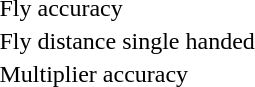<table>
<tr>
<td>Fly accuracy<br></td>
<td></td>
<td></td>
<td></td>
</tr>
<tr>
<td>Fly distance single handed<br></td>
<td></td>
<td></td>
<td></td>
</tr>
<tr>
<td>Multiplier accuracy<br></td>
<td></td>
<td></td>
<td></td>
</tr>
</table>
